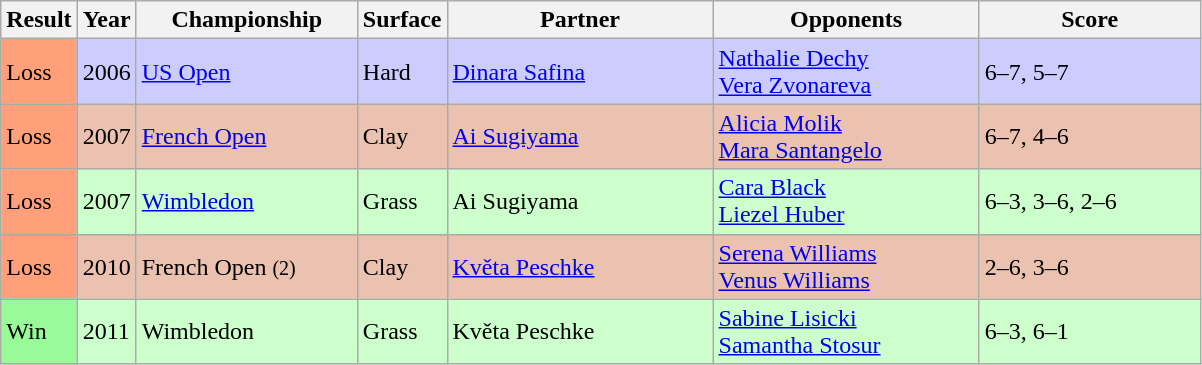<table class="sortable wikitable">
<tr>
<th>Result</th>
<th>Year</th>
<th style="width:140px">Championship</th>
<th style="width:50px">Surface</th>
<th style="width:170px">Partner</th>
<th style="width:170px">Opponents</th>
<th style="width:140px" class="unsortable">Score</th>
</tr>
<tr style="background:#CCCCFF">
<td style="background:#ffa07a;">Loss</td>
<td>2006</td>
<td><a href='#'>US Open</a></td>
<td>Hard</td>
<td> <a href='#'>Dinara Safina</a></td>
<td> <a href='#'>Nathalie Dechy</a><br> <a href='#'>Vera Zvonareva</a></td>
<td>6–7, 5–7</td>
</tr>
<tr style="background:#EBC2AF">
<td style="background:#ffa07a;">Loss</td>
<td>2007</td>
<td><a href='#'>French Open</a></td>
<td>Clay</td>
<td> <a href='#'>Ai Sugiyama</a></td>
<td> <a href='#'>Alicia Molik</a><br> <a href='#'>Mara Santangelo</a></td>
<td>6–7, 4–6</td>
</tr>
<tr style="background:#CCFFCC">
<td style="background:#ffa07a;">Loss</td>
<td>2007</td>
<td><a href='#'>Wimbledon</a></td>
<td>Grass</td>
<td> Ai Sugiyama</td>
<td> <a href='#'>Cara Black</a><br> <a href='#'>Liezel Huber</a></td>
<td>6–3, 3–6, 2–6</td>
</tr>
<tr style="background:#EBC2AF">
<td style="background:#ffa07a;">Loss</td>
<td>2010</td>
<td>French Open <small>(2)</small></td>
<td>Clay</td>
<td> <a href='#'>Květa Peschke</a></td>
<td> <a href='#'>Serena Williams</a><br> <a href='#'>Venus Williams</a></td>
<td>2–6, 3–6</td>
</tr>
<tr style="background:#CCFFCC">
<td style="background:#98fb98;">Win</td>
<td>2011</td>
<td>Wimbledon</td>
<td>Grass</td>
<td> Květa Peschke</td>
<td> <a href='#'>Sabine Lisicki</a> <br> <a href='#'>Samantha Stosur</a></td>
<td>6–3, 6–1</td>
</tr>
</table>
